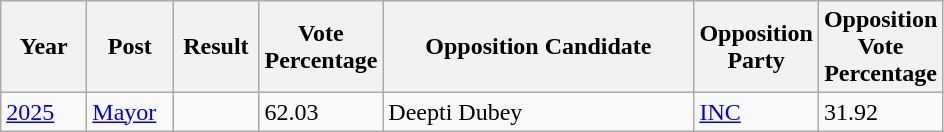<table class="sortable wikitable">
<tr>
<th width=50>Year</th>
<th width=50>Post</th>
<th width=50>Result</th>
<th width=70>Vote Percentage</th>
<th width=200>Opposition Candidate</th>
<th width=70>Opposition Party</th>
<th width=70>Opposition Vote Percentage</th>
</tr>
<tr>
<td><a href='#'>2025</a></td>
<td><a href='#'>Mayor</a></td>
<td></td>
<td>62.03</td>
<td>Deepti Dubey</td>
<td><a href='#'>INC</a></td>
<td>31.92</td>
</tr>
</table>
